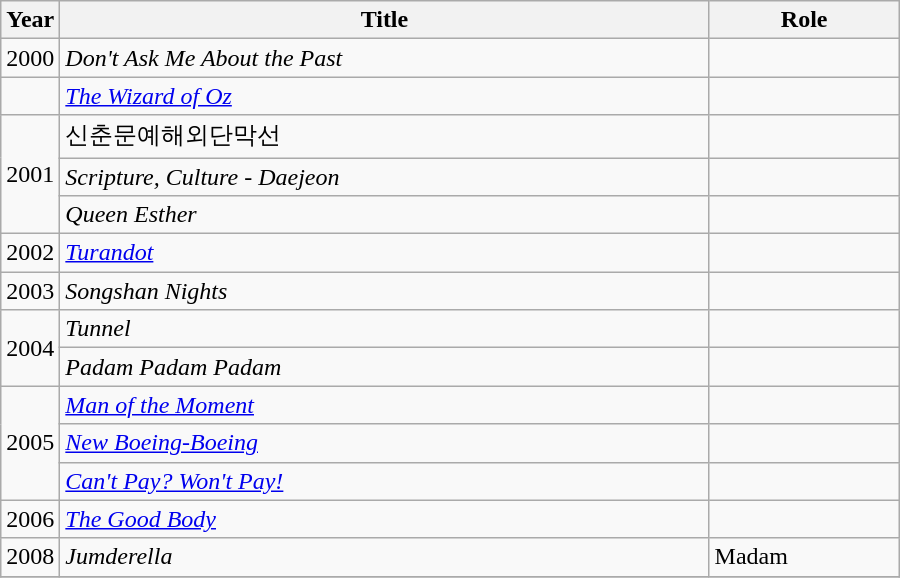<table class="wikitable" style="width:600px">
<tr>
<th width=10>Year</th>
<th>Title</th>
<th>Role</th>
</tr>
<tr>
<td>2000</td>
<td><em>Don't Ask Me About the Past</em></td>
<td></td>
</tr>
<tr>
<td></td>
<td><em><a href='#'>The Wizard of Oz</a></em></td>
<td></td>
</tr>
<tr>
<td rowspan=3>2001</td>
<td>신춘문예해외단막선</td>
<td></td>
</tr>
<tr>
<td><em>Scripture, Culture - Daejeon</em></td>
<td></td>
</tr>
<tr>
<td><em>Queen Esther</em></td>
<td></td>
</tr>
<tr>
<td>2002</td>
<td><em><a href='#'>Turandot</a></em></td>
<td></td>
</tr>
<tr>
<td>2003</td>
<td><em>Songshan Nights</em></td>
<td></td>
</tr>
<tr>
<td rowspan=2>2004</td>
<td><em>Tunnel</em></td>
<td></td>
</tr>
<tr>
<td><em>Padam Padam Padam</em></td>
<td></td>
</tr>
<tr>
<td rowspan=3>2005</td>
<td><em><a href='#'>Man of the Moment</a></em></td>
<td></td>
</tr>
<tr>
<td><em><a href='#'>New Boeing-Boeing</a></em></td>
<td></td>
</tr>
<tr>
<td><em><a href='#'>Can't Pay? Won't Pay!</a></em></td>
<td></td>
</tr>
<tr>
<td>2006</td>
<td><em><a href='#'>The Good Body</a></em></td>
<td></td>
</tr>
<tr>
<td>2008</td>
<td><em>Jumderella</em></td>
<td>Madam</td>
</tr>
<tr>
</tr>
</table>
